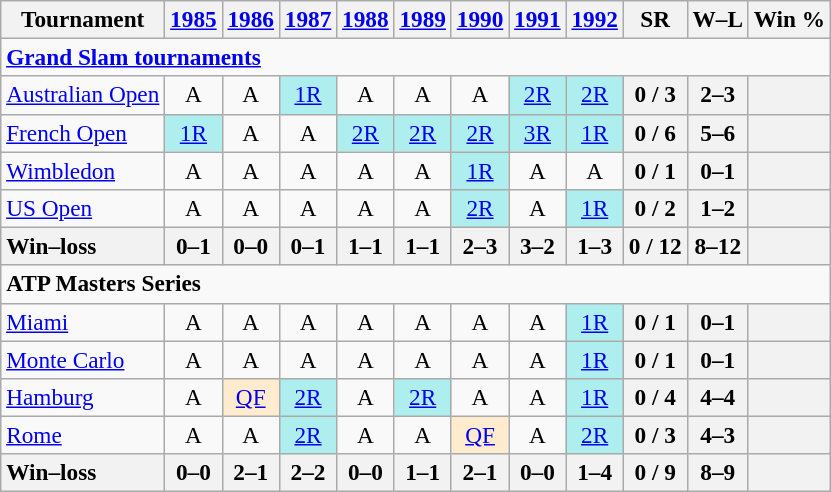<table class=wikitable style=text-align:center;font-size:97%>
<tr>
<th>Tournament</th>
<th><a href='#'>1985</a></th>
<th><a href='#'>1986</a></th>
<th><a href='#'>1987</a></th>
<th><a href='#'>1988</a></th>
<th><a href='#'>1989</a></th>
<th><a href='#'>1990</a></th>
<th><a href='#'>1991</a></th>
<th><a href='#'>1992</a></th>
<th>SR</th>
<th>W–L</th>
<th>Win %</th>
</tr>
<tr>
<td colspan=23 align=left><strong><a href='#'>Grand Slam tournaments</a></strong></td>
</tr>
<tr>
<td align=left><a href='#'>Australian Open</a></td>
<td>A</td>
<td>A</td>
<td bgcolor=afeeee><a href='#'>1R</a></td>
<td>A</td>
<td>A</td>
<td>A</td>
<td bgcolor=afeeee><a href='#'>2R</a></td>
<td bgcolor=afeeee><a href='#'>2R</a></td>
<th>0 / 3</th>
<th>2–3</th>
<th></th>
</tr>
<tr>
<td align=left><a href='#'>French Open</a></td>
<td bgcolor=afeeee><a href='#'>1R</a></td>
<td>A</td>
<td>A</td>
<td bgcolor=afeeee><a href='#'>2R</a></td>
<td bgcolor=afeeee><a href='#'>2R</a></td>
<td bgcolor=afeeee><a href='#'>2R</a></td>
<td bgcolor=afeeee><a href='#'>3R</a></td>
<td bgcolor=afeeee><a href='#'>1R</a></td>
<th>0 / 6</th>
<th>5–6</th>
<th></th>
</tr>
<tr>
<td align=left><a href='#'>Wimbledon</a></td>
<td>A</td>
<td>A</td>
<td>A</td>
<td>A</td>
<td>A</td>
<td bgcolor=afeeee><a href='#'>1R</a></td>
<td>A</td>
<td>A</td>
<th>0 / 1</th>
<th>0–1</th>
<th></th>
</tr>
<tr>
<td align=left><a href='#'>US Open</a></td>
<td>A</td>
<td>A</td>
<td>A</td>
<td>A</td>
<td>A</td>
<td bgcolor=afeeee><a href='#'>2R</a></td>
<td>A</td>
<td bgcolor=afeeee><a href='#'>1R</a></td>
<th>0 / 2</th>
<th>1–2</th>
<th></th>
</tr>
<tr>
<th style=text-align:left>Win–loss</th>
<th>0–1</th>
<th>0–0</th>
<th>0–1</th>
<th>1–1</th>
<th>1–1</th>
<th>2–3</th>
<th>3–2</th>
<th>1–3</th>
<th>0 / 12</th>
<th>8–12</th>
<th></th>
</tr>
<tr>
<td colspan=23 align=left><strong>ATP Masters Series</strong></td>
</tr>
<tr>
<td align=left><a href='#'>Miami</a></td>
<td>A</td>
<td>A</td>
<td>A</td>
<td>A</td>
<td>A</td>
<td>A</td>
<td>A</td>
<td bgcolor=afeeee><a href='#'>1R</a></td>
<th>0 / 1</th>
<th>0–1</th>
<th></th>
</tr>
<tr>
<td align=left><a href='#'>Monte Carlo</a></td>
<td>A</td>
<td>A</td>
<td>A</td>
<td>A</td>
<td>A</td>
<td>A</td>
<td>A</td>
<td bgcolor=afeeee><a href='#'>1R</a></td>
<th>0 / 1</th>
<th>0–1</th>
<th></th>
</tr>
<tr>
<td align=left><a href='#'>Hamburg</a></td>
<td>A</td>
<td bgcolor=ffebcd><a href='#'>QF</a></td>
<td bgcolor=afeeee><a href='#'>2R</a></td>
<td>A</td>
<td bgcolor=afeeee><a href='#'>2R</a></td>
<td>A</td>
<td>A</td>
<td bgcolor=afeeee><a href='#'>1R</a></td>
<th>0 / 4</th>
<th>4–4</th>
<th></th>
</tr>
<tr>
<td align=left><a href='#'>Rome</a></td>
<td>A</td>
<td>A</td>
<td bgcolor=afeeee><a href='#'>2R</a></td>
<td>A</td>
<td>A</td>
<td bgcolor=ffebcd><a href='#'>QF</a></td>
<td>A</td>
<td bgcolor=afeeee><a href='#'>2R</a></td>
<th>0 / 3</th>
<th>4–3</th>
<th></th>
</tr>
<tr>
<th style=text-align:left>Win–loss</th>
<th>0–0</th>
<th>2–1</th>
<th>2–2</th>
<th>0–0</th>
<th>1–1</th>
<th>2–1</th>
<th>0–0</th>
<th>1–4</th>
<th>0 / 9</th>
<th>8–9</th>
<th></th>
</tr>
</table>
